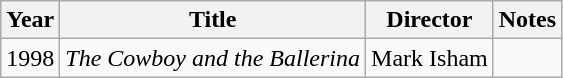<table class="wikitable">
<tr>
<th>Year</th>
<th>Title</th>
<th>Director</th>
<th>Notes</th>
</tr>
<tr>
<td>1998</td>
<td><em>The Cowboy and the Ballerina</em></td>
<td>Mark Isham</td>
<td></td>
</tr>
</table>
